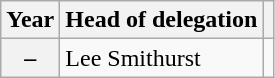<table class="wikitable plainrowheaders">
<tr>
<th>Year</th>
<th>Head of delegation</th>
<th></th>
</tr>
<tr>
<th scope="row">–</th>
<td>Lee Smithurst</td>
<td></td>
</tr>
</table>
